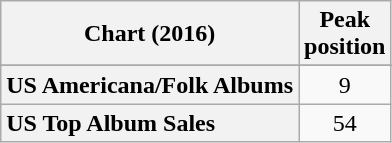<table class="wikitable sortable plainrowheaders" style="text-align:center">
<tr>
<th scope="col">Chart (2016)</th>
<th scope="col">Peak<br> position</th>
</tr>
<tr>
</tr>
<tr>
</tr>
<tr>
</tr>
<tr>
<th scope="row" style="text-align:left">US Americana/Folk Albums</th>
<td>9</td>
</tr>
<tr>
<th scope="row" style="text-align:left">US Top Album Sales</th>
<td>54</td>
</tr>
</table>
